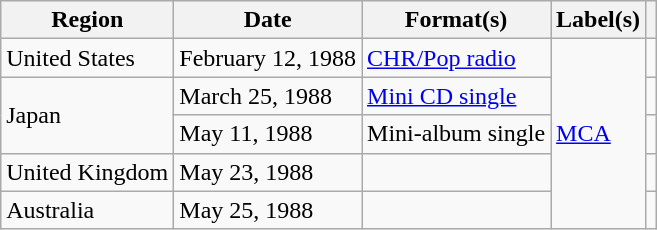<table class="wikitable">
<tr>
<th>Region</th>
<th>Date</th>
<th>Format(s)</th>
<th>Label(s)</th>
<th></th>
</tr>
<tr>
<td>United States</td>
<td>February 12, 1988</td>
<td><a href='#'>CHR/Pop radio</a></td>
<td rowspan="5"><a href='#'>MCA</a></td>
<td></td>
</tr>
<tr>
<td rowspan="2">Japan</td>
<td>March 25, 1988</td>
<td><a href='#'>Mini CD single</a></td>
<td></td>
</tr>
<tr>
<td>May 11, 1988</td>
<td>Mini-album single</td>
<td></td>
</tr>
<tr>
<td>United Kingdom</td>
<td>May 23, 1988</td>
<td></td>
<td></td>
</tr>
<tr>
<td>Australia</td>
<td>May 25, 1988</td>
<td></td>
<td></td>
</tr>
</table>
